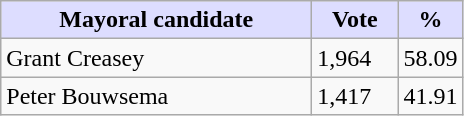<table class="wikitable">
<tr>
<th style="background:#ddf; width:200px;">Mayoral candidate</th>
<th style="background:#ddf; width:50px;">Vote</th>
<th style="background:#ddf; width:30px;">%</th>
</tr>
<tr>
<td>Grant Creasey</td>
<td>1,964</td>
<td>58.09</td>
</tr>
<tr>
<td>Peter Bouwsema</td>
<td>1,417</td>
<td>41.91</td>
</tr>
</table>
